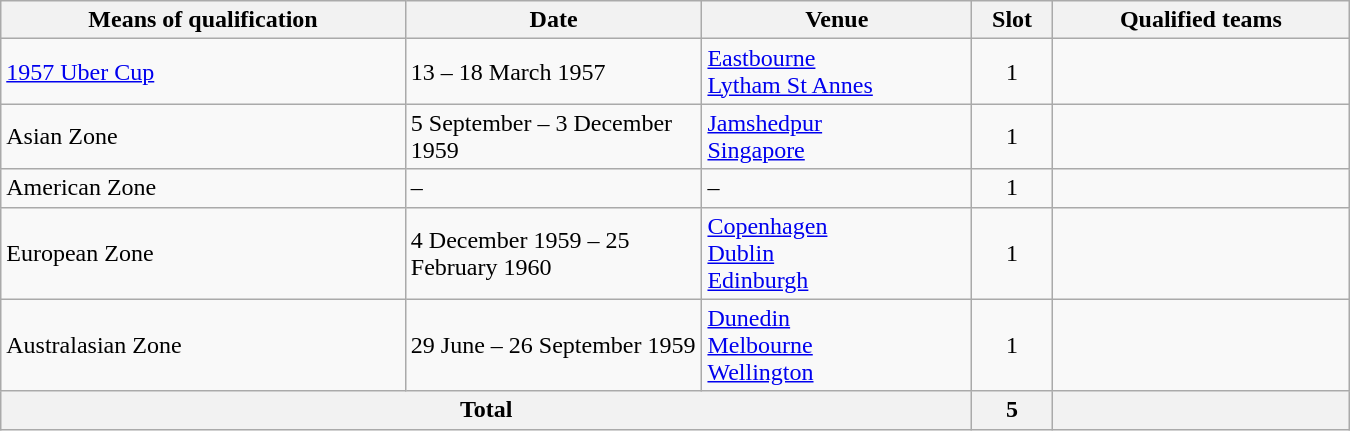<table class="wikitable" width="900">
<tr>
<th width="30%">Means of qualification</th>
<th width="22%">Date</th>
<th width="20%">Venue</th>
<th width="6%">Slot</th>
<th width="22%">Qualified teams</th>
</tr>
<tr>
<td><a href='#'>1957 Uber Cup</a></td>
<td>13 – 18 March 1957</td>
<td><a href='#'>Eastbourne</a><br><a href='#'>Lytham St Annes</a></td>
<td align="center">1</td>
<td></td>
</tr>
<tr>
<td>Asian Zone</td>
<td>5 September – 3 December 1959</td>
<td><a href='#'>Jamshedpur</a><br><a href='#'>Singapore</a></td>
<td align="center">1</td>
<td></td>
</tr>
<tr>
<td>American Zone</td>
<td>–</td>
<td>–</td>
<td align="center">1</td>
<td></td>
</tr>
<tr>
<td>European Zone</td>
<td>4 December 1959 – 25 February 1960</td>
<td><a href='#'>Copenhagen</a><br><a href='#'>Dublin</a><br><a href='#'>Edinburgh</a></td>
<td align="center">1</td>
<td></td>
</tr>
<tr>
<td>Australasian Zone</td>
<td>29 June – 26 September 1959</td>
<td><a href='#'>Dunedin</a><br><a href='#'>Melbourne</a><br><a href='#'>Wellington</a></td>
<td align="center">1</td>
<td></td>
</tr>
<tr>
<th colspan="3">Total</th>
<th>5</th>
<th></th>
</tr>
</table>
